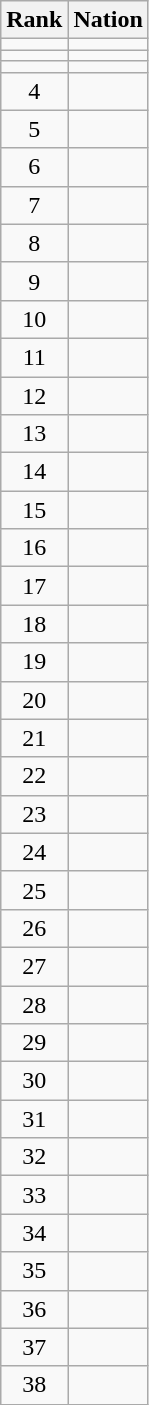<table class="wikitable sortable" style="text-align:left">
<tr>
<th>Rank</th>
<th>Nation</th>
</tr>
<tr>
<td align="center"></td>
<td></td>
</tr>
<tr>
<td align="center"></td>
<td></td>
</tr>
<tr>
<td align="center"></td>
<td></td>
</tr>
<tr>
<td align="center">4</td>
<td></td>
</tr>
<tr>
<td align="center">5</td>
<td></td>
</tr>
<tr>
<td align="center">6</td>
<td></td>
</tr>
<tr>
<td align="center">7</td>
<td></td>
</tr>
<tr>
<td align="center">8</td>
<td></td>
</tr>
<tr>
<td align="center">9</td>
<td></td>
</tr>
<tr>
<td align="center">10</td>
<td></td>
</tr>
<tr>
<td align="center">11</td>
<td></td>
</tr>
<tr>
<td align="center">12</td>
<td></td>
</tr>
<tr>
<td align="center">13</td>
<td></td>
</tr>
<tr>
<td align="center">14</td>
<td></td>
</tr>
<tr>
<td align="center">15</td>
<td></td>
</tr>
<tr>
<td align="center">16</td>
<td></td>
</tr>
<tr>
<td align="center">17</td>
<td></td>
</tr>
<tr>
<td align="center">18</td>
<td></td>
</tr>
<tr>
<td align="center">19</td>
<td></td>
</tr>
<tr>
<td align="center">20</td>
<td></td>
</tr>
<tr>
<td align="center">21</td>
<td></td>
</tr>
<tr>
<td align="center">22</td>
<td></td>
</tr>
<tr>
<td align="center">23</td>
<td></td>
</tr>
<tr>
<td align="center">24</td>
<td></td>
</tr>
<tr>
<td align="center">25</td>
<td></td>
</tr>
<tr>
<td align="center">26</td>
<td></td>
</tr>
<tr>
<td align="center">27</td>
<td></td>
</tr>
<tr>
<td align="center">28</td>
<td></td>
</tr>
<tr>
<td align="center">29</td>
<td></td>
</tr>
<tr>
<td align="center">30</td>
<td></td>
</tr>
<tr>
<td align="center">31</td>
<td></td>
</tr>
<tr>
<td align="center">32</td>
<td></td>
</tr>
<tr>
<td align="center">33</td>
<td></td>
</tr>
<tr>
<td align="center">34</td>
<td></td>
</tr>
<tr>
<td align="center">35</td>
<td></td>
</tr>
<tr>
<td align="center">36</td>
<td></td>
</tr>
<tr>
<td align="center">37</td>
<td></td>
</tr>
<tr>
<td align="center">38</td>
<td></td>
</tr>
</table>
